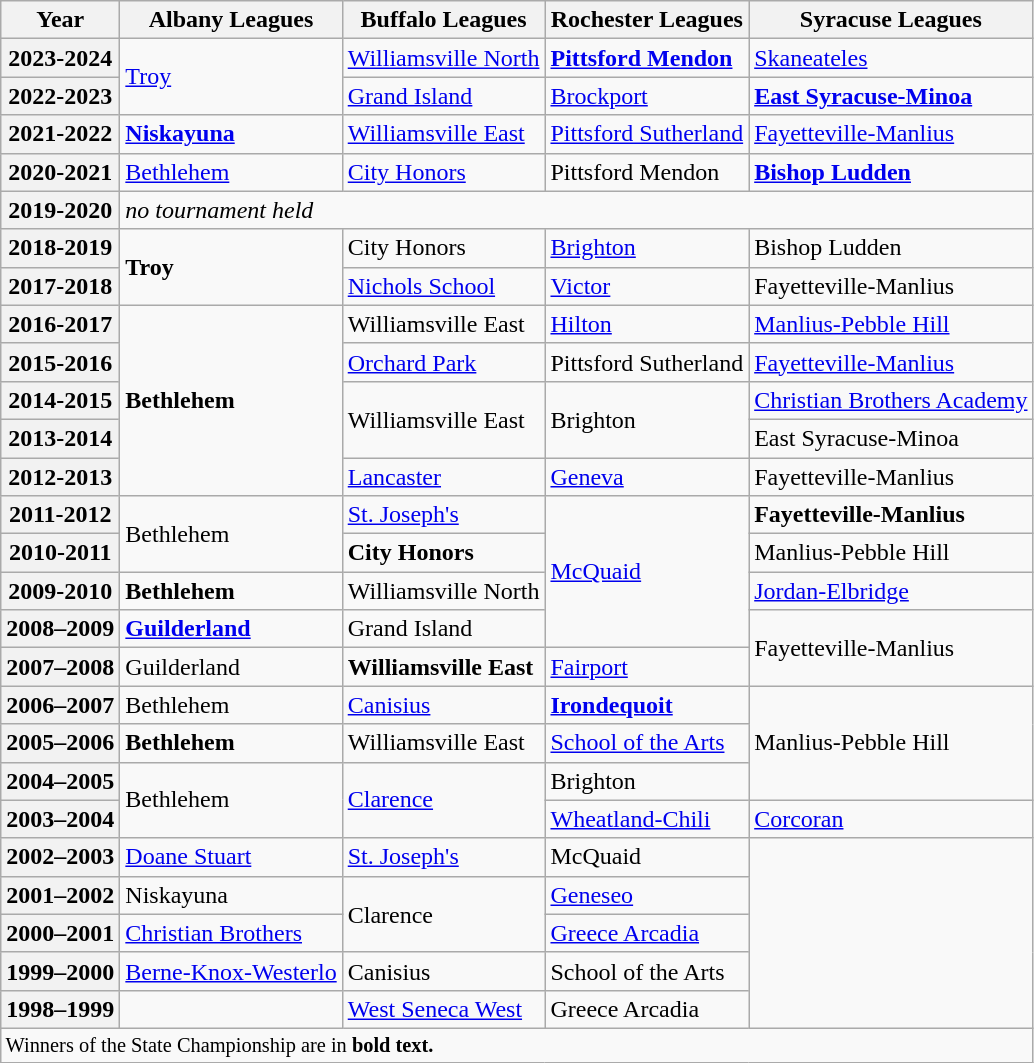<table class="wikitable">
<tr>
<th>Year</th>
<th>Albany Leagues</th>
<th>Buffalo Leagues</th>
<th>Rochester Leagues</th>
<th>Syracuse Leagues</th>
</tr>
<tr>
<th>2023-2024</th>
<td rowspan="2"><a href='#'>Troy</a></td>
<td><a href='#'>Williamsville North</a></td>
<td><a href='#'><strong>Pittsford Mendon</strong></a></td>
<td><a href='#'>Skaneateles</a></td>
</tr>
<tr>
<th>2022-2023</th>
<td><a href='#'>Grand Island</a></td>
<td><a href='#'>Brockport</a></td>
<td><a href='#'><strong>East Syracuse-Minoa</strong></a></td>
</tr>
<tr>
<th>2021-2022</th>
<td><a href='#'><strong>Niskayuna</strong></a></td>
<td><a href='#'>Williamsville East</a></td>
<td><a href='#'>Pittsford Sutherland</a></td>
<td><a href='#'>Fayetteville-Manlius</a></td>
</tr>
<tr>
<th>2020-2021</th>
<td><a href='#'>Bethlehem</a></td>
<td><a href='#'>City Honors</a></td>
<td>Pittsford Mendon</td>
<td><strong><a href='#'>Bishop Ludden</a></strong></td>
</tr>
<tr>
<th>2019-2020</th>
<td colspan="4"><em>no tournament held</em></td>
</tr>
<tr>
<th>2018-2019</th>
<td rowspan="2"><strong>Troy</strong></td>
<td>City Honors</td>
<td><a href='#'>Brighton</a></td>
<td>Bishop Ludden</td>
</tr>
<tr>
<th>2017-2018</th>
<td><a href='#'>Nichols School</a></td>
<td><a href='#'>Victor</a></td>
<td>Fayetteville-Manlius</td>
</tr>
<tr>
<th>2016-2017</th>
<td rowspan="5"><strong>Bethlehem</strong></td>
<td>Williamsville East</td>
<td><a href='#'>Hilton</a></td>
<td><a href='#'>Manlius-Pebble Hill</a></td>
</tr>
<tr>
<th>2015-2016</th>
<td><a href='#'>Orchard Park</a></td>
<td>Pittsford Sutherland</td>
<td><a href='#'>Fayetteville-Manlius</a></td>
</tr>
<tr>
<th>2014-2015</th>
<td rowspan="2">Williamsville East</td>
<td rowspan="2">Brighton</td>
<td><a href='#'>Christian Brothers Academy</a></td>
</tr>
<tr>
<th>2013-2014</th>
<td>East Syracuse-Minoa</td>
</tr>
<tr>
<th>2012-2013</th>
<td><a href='#'>Lancaster</a></td>
<td><a href='#'>Geneva</a></td>
<td>Fayetteville-Manlius</td>
</tr>
<tr>
<th>2011-2012</th>
<td rowspan="2">Bethlehem</td>
<td><a href='#'>St. Joseph's</a></td>
<td rowspan="4"><a href='#'>McQuaid</a></td>
<td><strong>Fayetteville-Manlius</strong></td>
</tr>
<tr>
<th>2010-2011</th>
<td><strong>City Honors</strong></td>
<td>Manlius-Pebble Hill</td>
</tr>
<tr>
<th>2009-2010</th>
<td><strong>Bethlehem</strong></td>
<td>Williamsville North</td>
<td><a href='#'>Jordan-Elbridge</a></td>
</tr>
<tr>
<th>2008–2009</th>
<td><a href='#'><strong>Guilderland</strong></a></td>
<td>Grand Island</td>
<td rowspan="2">Fayetteville-Manlius</td>
</tr>
<tr>
<th>2007–2008</th>
<td>Guilderland</td>
<td><strong>Williamsville East</strong></td>
<td><a href='#'>Fairport</a></td>
</tr>
<tr>
<th>2006–2007</th>
<td>Bethlehem</td>
<td><a href='#'>Canisius</a></td>
<td><a href='#'><strong>Irondequoit</strong></a></td>
<td rowspan="3">Manlius-Pebble Hill</td>
</tr>
<tr>
<th>2005–2006</th>
<td><strong>Bethlehem</strong></td>
<td>Williamsville East</td>
<td><a href='#'>School of the Arts</a></td>
</tr>
<tr>
<th>2004–2005</th>
<td rowspan="2">Bethlehem</td>
<td rowspan="2"><a href='#'>Clarence</a></td>
<td>Brighton</td>
</tr>
<tr>
<th>2003–2004</th>
<td><a href='#'>Wheatland-Chili</a></td>
<td><a href='#'>Corcoran</a></td>
</tr>
<tr>
<th>2002–2003</th>
<td><a href='#'>Doane Stuart</a></td>
<td><a href='#'>St. Joseph's</a></td>
<td>McQuaid</td>
<td rowspan="5"></td>
</tr>
<tr>
<th>2001–2002</th>
<td>Niskayuna</td>
<td rowspan="2">Clarence</td>
<td><a href='#'>Geneseo</a></td>
</tr>
<tr>
<th>2000–2001</th>
<td><a href='#'>Christian Brothers</a></td>
<td><a href='#'>Greece Arcadia</a></td>
</tr>
<tr>
<th>1999–2000</th>
<td><a href='#'>Berne-Knox-Westerlo</a></td>
<td>Canisius</td>
<td>School of the Arts</td>
</tr>
<tr>
<th>1998–1999</th>
<td></td>
<td><a href='#'>West Seneca West</a></td>
<td>Greece Arcadia</td>
</tr>
<tr>
<td colspan="5" style="font-size:85%;">Winners of the State Championship are in <strong>bold text.</strong></td>
</tr>
</table>
